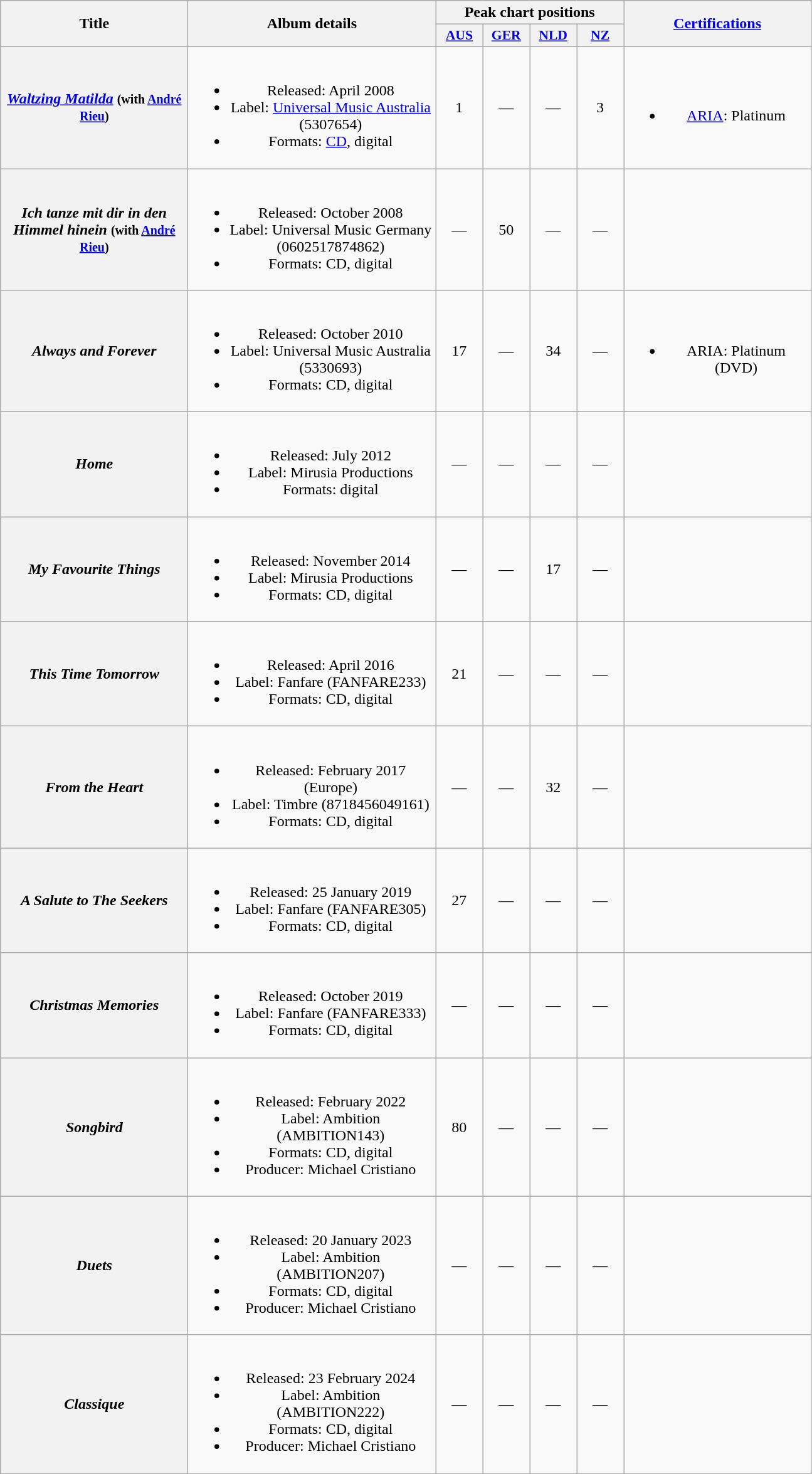<table class="wikitable plainrowheaders" style="text-align:center;" border="1">
<tr>
<th scope="col" rowspan="2" style="width:12em;">Title</th>
<th scope="col" rowspan="2" style="width:16em;">Album details</th>
<th scope="col" colspan="4">Peak chart positions</th>
<th scope="col" rowspan="2" style="width:12em;"><a href='#'>Certifications</a></th>
</tr>
<tr>
<th scope="col" style="width:3em;font-size:90%;"><a href='#'>AUS</a><br></th>
<th scope="col" style="width:3em;font-size:90%;"><a href='#'>GER</a><br></th>
<th scope="col" style="width:3em;font-size:90%;"><a href='#'>NLD</a><br></th>
<th scope="col" style="width:3em;font-size:90%;"><a href='#'>NZ</a><br></th>
</tr>
<tr>
<th scope="row"><em><a href='#'>Waltzing Matilda</a></em> <small>(with <a href='#'>André Rieu</a>)</small></th>
<td><br><ul><li>Released: April 2008</li><li>Label: <a href='#'>Universal Music Australia</a> (5307654)</li><li>Formats: <a href='#'>CD</a>, digital</li></ul></td>
<td>1</td>
<td>—</td>
<td>—</td>
<td>3</td>
<td><br><ul><li><a href='#'>ARIA</a>: Platinum</li></ul></td>
</tr>
<tr>
<th scope="row"><em>Ich tanze mit dir in den Himmel hinein</em> <small>(with <a href='#'>André Rieu</a>)</small></th>
<td><br><ul><li>Released: October 2008</li><li>Label: Universal Music Germany (0602517874862)</li><li>Formats: CD, digital</li></ul></td>
<td>—</td>
<td>50</td>
<td>—</td>
<td>—</td>
<td></td>
</tr>
<tr>
<th scope="row"><em>Always and Forever</em></th>
<td><br><ul><li>Released: October 2010</li><li>Label: Universal Music Australia (5330693)</li><li>Formats: CD, digital</li></ul></td>
<td>17</td>
<td>—</td>
<td>34</td>
<td>—</td>
<td><br><ul><li>ARIA: Platinum (DVD)</li></ul></td>
</tr>
<tr>
<th scope="row"><em>Home</em></th>
<td><br><ul><li>Released: July 2012</li><li>Label: Mirusia Productions</li><li>Formats: digital</li></ul></td>
<td>—</td>
<td>—</td>
<td>—</td>
<td>—</td>
<td></td>
</tr>
<tr>
<th scope="row"><em>My Favourite Things</em></th>
<td><br><ul><li>Released: November 2014</li><li>Label: Mirusia Productions</li><li>Formats: CD, digital</li></ul></td>
<td>—</td>
<td>—</td>
<td>17</td>
<td>—</td>
<td></td>
</tr>
<tr>
<th scope="row"><em>This Time Tomorrow</em></th>
<td><br><ul><li>Released: April 2016</li><li>Label: Fanfare (FANFARE233)</li><li>Formats: CD, digital</li></ul></td>
<td>21</td>
<td>—</td>
<td>—</td>
<td>—</td>
<td></td>
</tr>
<tr>
<th scope="row"><em>From the Heart</em></th>
<td><br><ul><li>Released: February 2017 (Europe)</li><li>Label: Timbre (8718456049161)</li><li>Formats: CD, digital</li></ul></td>
<td>—</td>
<td>—</td>
<td>32</td>
<td>—</td>
<td></td>
</tr>
<tr>
<th scope="row"><em>A Salute to The Seekers</em></th>
<td><br><ul><li>Released: 25 January 2019</li><li>Label: Fanfare (FANFARE305)</li><li>Formats: CD, digital</li></ul></td>
<td>27</td>
<td>—</td>
<td>—</td>
<td>—</td>
<td></td>
</tr>
<tr>
<th scope="row"><em>Christmas Memories</em></th>
<td><br><ul><li>Released: October 2019</li><li>Label: Fanfare (FANFARE333)</li><li>Formats: CD, digital</li></ul></td>
<td>—</td>
<td>—</td>
<td>—</td>
<td>—</td>
<td></td>
</tr>
<tr>
<th scope="row"><em>Songbird</em></th>
<td><br><ul><li>Released: February 2022</li><li>Label: Ambition (AMBITION143)</li><li>Formats: CD, digital</li><li>Producer: Michael Cristiano</li></ul></td>
<td>80</td>
<td>—</td>
<td>—</td>
<td>—</td>
<td></td>
</tr>
<tr>
<th scope="row"><em>Duets</em></th>
<td><br><ul><li>Released: 20 January 2023</li><li>Label: Ambition (AMBITION207)</li><li>Formats: CD, digital</li><li>Producer: Michael Cristiano</li></ul></td>
<td>—</td>
<td>—</td>
<td>—</td>
<td>—</td>
<td></td>
</tr>
<tr>
<th scope="row"><em>Classique</em></th>
<td><br><ul><li>Released: 23 February 2024</li><li>Label: Ambition (AMBITION222)</li><li>Formats: CD, digital</li><li>Producer: Michael Cristiano</li></ul></td>
<td>—</td>
<td>—</td>
<td>—</td>
<td>—</td>
<td></td>
</tr>
</table>
